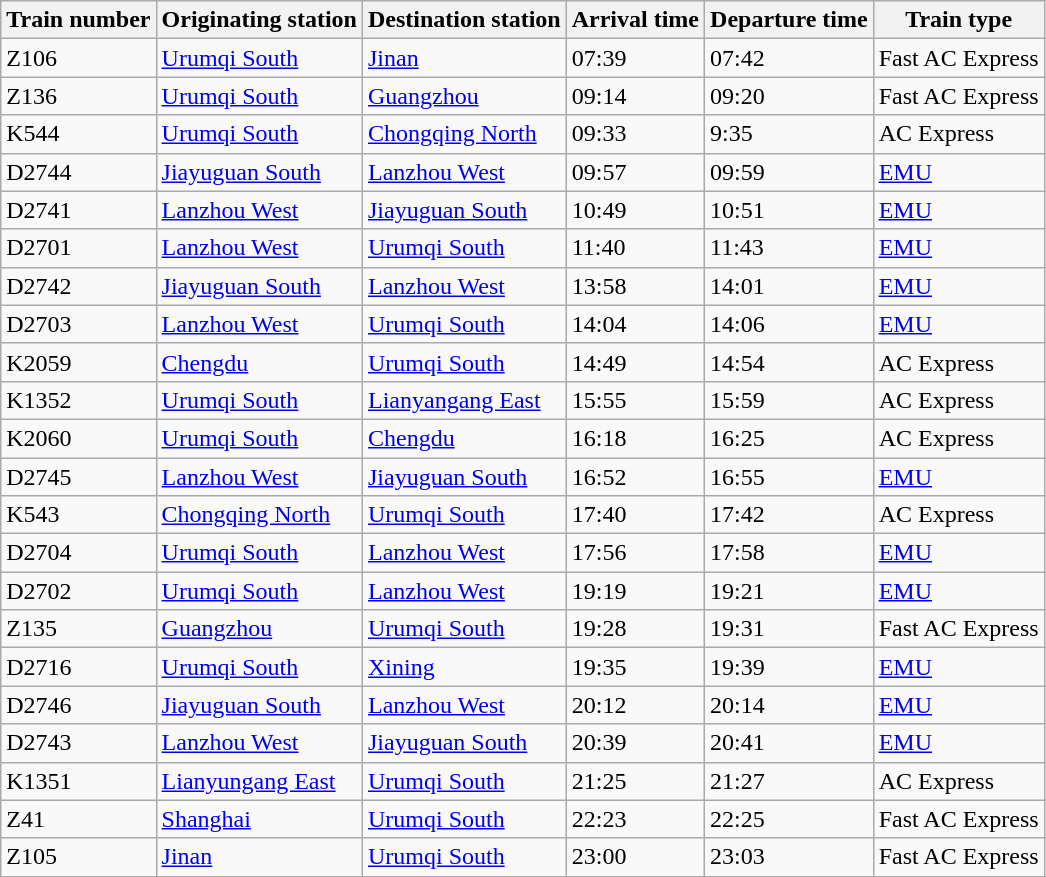<table class="wikitable">
<tr>
<th>Train number</th>
<th>Originating station</th>
<th>Destination station</th>
<th>Arrival time</th>
<th>Departure time</th>
<th>Train type</th>
</tr>
<tr>
<td>Z106</td>
<td><a href='#'>Urumqi South</a></td>
<td><a href='#'>Jinan</a></td>
<td>07:39</td>
<td>07:42</td>
<td>Fast AC Express</td>
</tr>
<tr>
<td>Z136</td>
<td><a href='#'>Urumqi South</a></td>
<td><a href='#'>Guangzhou</a></td>
<td>09:14</td>
<td>09:20</td>
<td>Fast AC Express</td>
</tr>
<tr>
<td>K544</td>
<td><a href='#'>Urumqi South</a></td>
<td><a href='#'>Chongqing North</a></td>
<td>09:33</td>
<td>9:35</td>
<td>AC Express</td>
</tr>
<tr>
<td>D2744</td>
<td><a href='#'>Jiayuguan South</a></td>
<td><a href='#'>Lanzhou West</a></td>
<td>09:57</td>
<td>09:59</td>
<td><a href='#'>EMU</a></td>
</tr>
<tr>
<td>D2741</td>
<td><a href='#'>Lanzhou West</a></td>
<td><a href='#'>Jiayuguan South</a></td>
<td>10:49</td>
<td>10:51</td>
<td><a href='#'>EMU</a></td>
</tr>
<tr>
<td>D2701</td>
<td><a href='#'>Lanzhou West</a></td>
<td><a href='#'>Urumqi South</a></td>
<td>11:40</td>
<td>11:43</td>
<td><a href='#'>EMU</a></td>
</tr>
<tr>
<td>D2742</td>
<td><a href='#'>Jiayuguan South</a></td>
<td><a href='#'>Lanzhou West</a></td>
<td>13:58</td>
<td>14:01</td>
<td><a href='#'>EMU</a></td>
</tr>
<tr>
<td>D2703</td>
<td><a href='#'>Lanzhou West</a></td>
<td><a href='#'>Urumqi South</a></td>
<td>14:04</td>
<td>14:06</td>
<td><a href='#'>EMU</a></td>
</tr>
<tr>
<td>K2059</td>
<td><a href='#'>Chengdu</a></td>
<td><a href='#'>Urumqi South</a></td>
<td>14:49</td>
<td>14:54</td>
<td>AC Express</td>
</tr>
<tr>
<td>K1352</td>
<td><a href='#'>Urumqi South</a></td>
<td><a href='#'>Lianyangang East</a></td>
<td>15:55</td>
<td>15:59</td>
<td>AC Express</td>
</tr>
<tr>
<td>K2060</td>
<td><a href='#'>Urumqi South</a></td>
<td><a href='#'>Chengdu</a></td>
<td>16:18</td>
<td>16:25</td>
<td>AC Express</td>
</tr>
<tr>
<td>D2745</td>
<td><a href='#'>Lanzhou West</a></td>
<td><a href='#'>Jiayuguan South</a></td>
<td>16:52</td>
<td>16:55</td>
<td><a href='#'>EMU</a></td>
</tr>
<tr>
<td>K543</td>
<td><a href='#'>Chongqing North</a></td>
<td><a href='#'>Urumqi South</a></td>
<td>17:40</td>
<td>17:42</td>
<td>AC Express</td>
</tr>
<tr>
<td>D2704</td>
<td><a href='#'>Urumqi South</a></td>
<td><a href='#'>Lanzhou West</a></td>
<td>17:56</td>
<td>17:58</td>
<td><a href='#'>EMU</a></td>
</tr>
<tr>
<td>D2702</td>
<td><a href='#'>Urumqi South</a></td>
<td><a href='#'>Lanzhou West</a></td>
<td>19:19</td>
<td>19:21</td>
<td><a href='#'>EMU</a></td>
</tr>
<tr>
<td>Z135</td>
<td><a href='#'>Guangzhou</a></td>
<td><a href='#'>Urumqi South</a></td>
<td>19:28</td>
<td>19:31</td>
<td>Fast AC Express</td>
</tr>
<tr>
<td>D2716</td>
<td><a href='#'>Urumqi South</a></td>
<td><a href='#'>Xining</a></td>
<td>19:35</td>
<td>19:39</td>
<td><a href='#'>EMU</a></td>
</tr>
<tr>
<td>D2746</td>
<td><a href='#'>Jiayuguan South</a></td>
<td><a href='#'>Lanzhou West</a></td>
<td>20:12</td>
<td>20:14</td>
<td><a href='#'>EMU</a></td>
</tr>
<tr>
<td>D2743</td>
<td><a href='#'>Lanzhou West</a></td>
<td><a href='#'>Jiayuguan South</a></td>
<td>20:39</td>
<td>20:41</td>
<td><a href='#'>EMU</a></td>
</tr>
<tr>
<td>K1351</td>
<td><a href='#'>Lianyungang East</a></td>
<td><a href='#'>Urumqi South</a></td>
<td>21:25</td>
<td>21:27</td>
<td>AC Express</td>
</tr>
<tr>
<td>Z41</td>
<td><a href='#'>Shanghai</a></td>
<td><a href='#'>Urumqi South</a></td>
<td>22:23</td>
<td>22:25</td>
<td>Fast AC Express</td>
</tr>
<tr>
<td>Z105</td>
<td><a href='#'>Jinan</a></td>
<td><a href='#'>Urumqi South</a></td>
<td>23:00</td>
<td>23:03</td>
<td>Fast AC Express</td>
</tr>
<tr>
</tr>
</table>
